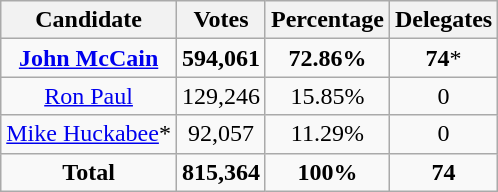<table class="wikitable" style="text-align:center;">
<tr>
<th>Candidate</th>
<th>Votes</th>
<th>Percentage</th>
<th>Delegates</th>
</tr>
<tr>
<td><strong><a href='#'>John McCain</a></strong></td>
<td><strong>594,061</strong></td>
<td><strong>72.86%</strong></td>
<td><strong>74</strong>*</td>
</tr>
<tr>
<td><a href='#'>Ron Paul</a></td>
<td>129,246</td>
<td>15.85%</td>
<td>0</td>
</tr>
<tr>
<td><a href='#'>Mike Huckabee</a>*</td>
<td>92,057</td>
<td>11.29%</td>
<td>0</td>
</tr>
<tr>
<td><strong>Total</strong></td>
<td><strong>815,364</strong></td>
<td><strong>100%</strong></td>
<td><strong>74</strong></td>
</tr>
</table>
